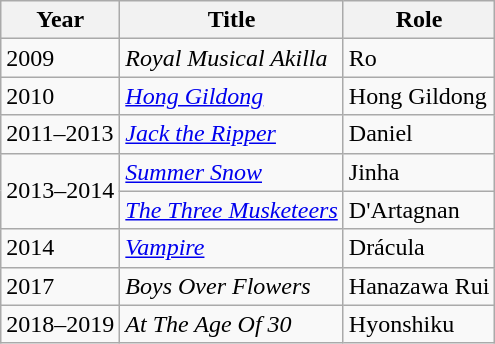<table class="wikitable">
<tr>
<th>Year</th>
<th>Title</th>
<th>Role</th>
</tr>
<tr>
<td>2009</td>
<td><em>Royal Musical Akilla</em></td>
<td>Ro</td>
</tr>
<tr>
<td>2010</td>
<td><em><a href='#'>Hong Gildong</a></em></td>
<td>Hong Gildong</td>
</tr>
<tr>
<td>2011–2013</td>
<td><em><a href='#'>Jack the Ripper</a></em></td>
<td>Daniel</td>
</tr>
<tr>
<td rowspan=2>2013–2014</td>
<td><em><a href='#'>Summer Snow</a></em></td>
<td>Jinha</td>
</tr>
<tr>
<td><em><a href='#'>The Three Musketeers</a></em></td>
<td>D'Artagnan</td>
</tr>
<tr>
<td>2014</td>
<td><em><a href='#'>Vampire</a></em></td>
<td>Drácula</td>
</tr>
<tr>
<td>2017</td>
<td><em>Boys Over Flowers</em></td>
<td>Hanazawa Rui</td>
</tr>
<tr>
<td>2018–2019</td>
<td><em>At The Age Of 30</em></td>
<td>Hyonshiku</td>
</tr>
</table>
